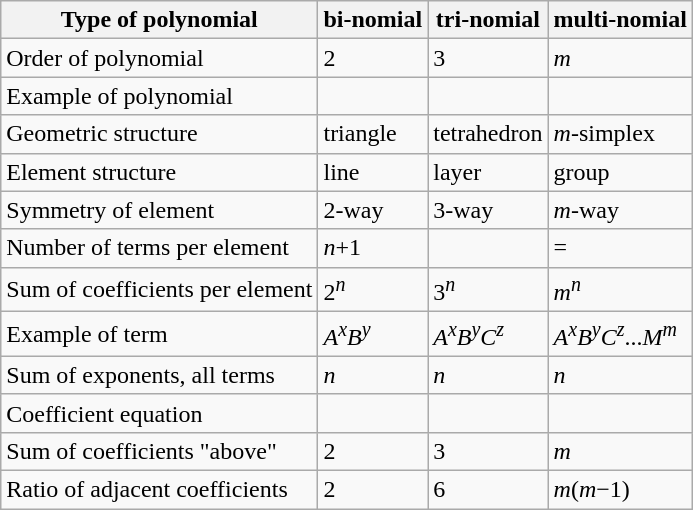<table class="wikitable">
<tr>
<th>Type of polynomial</th>
<th>bi-nomial</th>
<th>tri-nomial</th>
<th>multi-nomial</th>
</tr>
<tr>
<td>Order of polynomial</td>
<td>2</td>
<td>3</td>
<td><em>m</em></td>
</tr>
<tr>
<td>Example of polynomial</td>
<td></td>
<td></td>
<td></td>
</tr>
<tr>
<td>Geometric structure</td>
<td>triangle</td>
<td>tetrahedron</td>
<td><em>m</em>-simplex</td>
</tr>
<tr>
<td>Element structure</td>
<td>line</td>
<td>layer</td>
<td>group</td>
</tr>
<tr>
<td>Symmetry of element</td>
<td>2-way</td>
<td>3-way</td>
<td><em>m</em>-way</td>
</tr>
<tr>
<td>Number of terms per element</td>
<td><em>n</em>+1</td>
<td></td>
<td> = </td>
</tr>
<tr>
<td>Sum of coefficients per element</td>
<td>2<sup><em>n</em></sup></td>
<td>3<sup><em>n</em></sup></td>
<td><em>m</em><sup><em>n</em></sup></td>
</tr>
<tr>
<td>Example of term</td>
<td><em>A<sup>x</sup>B<sup>y</sup></em></td>
<td><em>A<sup>x</sup>B<sup>y</sup>C<sup>z</sup></em></td>
<td><em>A<sup>x</sup>B<sup>y</sup>C<sup>z</sup></em>...<em>M<sup>m</sup></em></td>
</tr>
<tr>
<td>Sum of exponents, all terms</td>
<td><em>n</em></td>
<td><em>n</em></td>
<td><em>n</em></td>
</tr>
<tr>
<td>Coefficient equation</td>
<td></td>
<td></td>
<td></td>
</tr>
<tr>
<td>Sum of coefficients "above"</td>
<td>2</td>
<td>3</td>
<td><em>m</em></td>
</tr>
<tr>
<td>Ratio of adjacent coefficients</td>
<td>2</td>
<td>6</td>
<td><em>m</em>(<em>m</em>−1)</td>
</tr>
</table>
